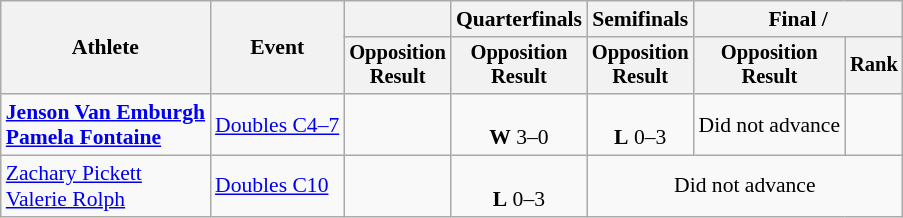<table class=wikitable style="font-size:90%">
<tr>
<th rowspan="2">Athlete</th>
<th rowspan="2">Event</th>
<th></th>
<th>Quarterfinals</th>
<th>Semifinals</th>
<th colspan="2">Final / </th>
</tr>
<tr style="font-size:95%">
<th>Opposition<br>Result</th>
<th>Opposition<br>Result</th>
<th>Opposition<br>Result</th>
<th>Opposition<br>Result</th>
<th>Rank</th>
</tr>
<tr align=center>
<td align=left><strong><a href='#'>Jenson Van Emburgh</a><br><a href='#'>Pamela Fontaine</a></strong></td>
<td align=left><a href='#'>Doubles C4–7</a></td>
<td></td>
<td><br><strong>W</strong> 3–0</td>
<td><br><strong>L</strong> 0–3</td>
<td>Did not advance</td>
<td></td>
</tr>
<tr align=center>
<td align=left><a href='#'>Zachary Pickett</a><br><a href='#'>Valerie Rolph</a></td>
<td align=left><a href='#'>Doubles C10</a></td>
<td></td>
<td><br><strong>L</strong> 0–3</td>
<td colspan=3>Did not advance</td>
</tr>
</table>
